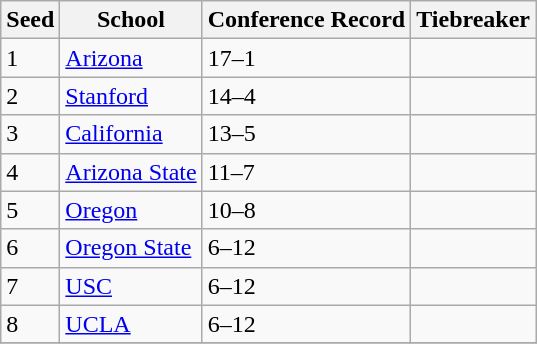<table class="wikitable">
<tr>
<th>Seed</th>
<th>School</th>
<th>Conference Record</th>
<th>Tiebreaker</th>
</tr>
<tr>
<td>1</td>
<td><a href='#'>Arizona</a></td>
<td>17–1</td>
<td></td>
</tr>
<tr>
<td>2</td>
<td><a href='#'>Stanford</a></td>
<td>14–4</td>
<td></td>
</tr>
<tr>
<td>3</td>
<td><a href='#'>California</a></td>
<td>13–5</td>
<td></td>
</tr>
<tr>
<td>4</td>
<td><a href='#'>Arizona State</a></td>
<td>11–7</td>
<td></td>
</tr>
<tr>
<td>5</td>
<td><a href='#'>Oregon</a></td>
<td>10–8</td>
<td></td>
</tr>
<tr>
<td>6</td>
<td><a href='#'>Oregon State</a></td>
<td>6–12</td>
<td></td>
</tr>
<tr>
<td>7</td>
<td><a href='#'>USC</a></td>
<td>6–12</td>
<td></td>
</tr>
<tr>
<td>8</td>
<td><a href='#'>UCLA</a></td>
<td>6–12</td>
<td></td>
</tr>
<tr>
</tr>
</table>
